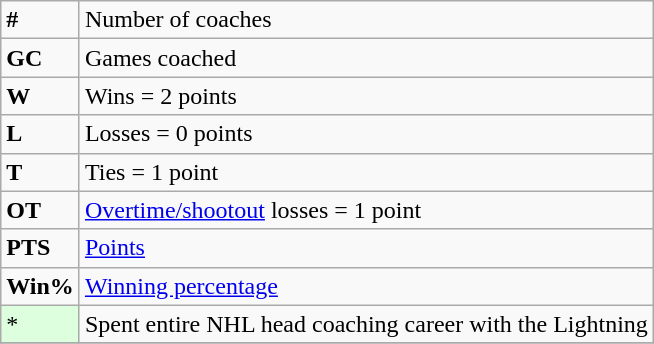<table class="wikitable">
<tr>
<td><strong>#</strong></td>
<td>Number of coaches</td>
</tr>
<tr>
<td><strong>GC</strong></td>
<td>Games coached</td>
</tr>
<tr>
<td><strong>W</strong></td>
<td>Wins = 2 points</td>
</tr>
<tr>
<td><strong>L</strong></td>
<td>Losses = 0 points</td>
</tr>
<tr>
<td><strong>T</strong></td>
<td>Ties = 1 point</td>
</tr>
<tr>
<td><strong>OT</strong></td>
<td><a href='#'>Overtime/shootout</a> losses = 1 point</td>
</tr>
<tr>
<td><strong>PTS</strong></td>
<td><a href='#'>Points</a></td>
</tr>
<tr>
<td><strong>Win%</strong></td>
<td><a href='#'>Winning percentage</a></td>
</tr>
<tr>
<td style="background-color:#ddffdd">*</td>
<td>Spent entire NHL head coaching career with the Lightning</td>
</tr>
<tr>
</tr>
</table>
